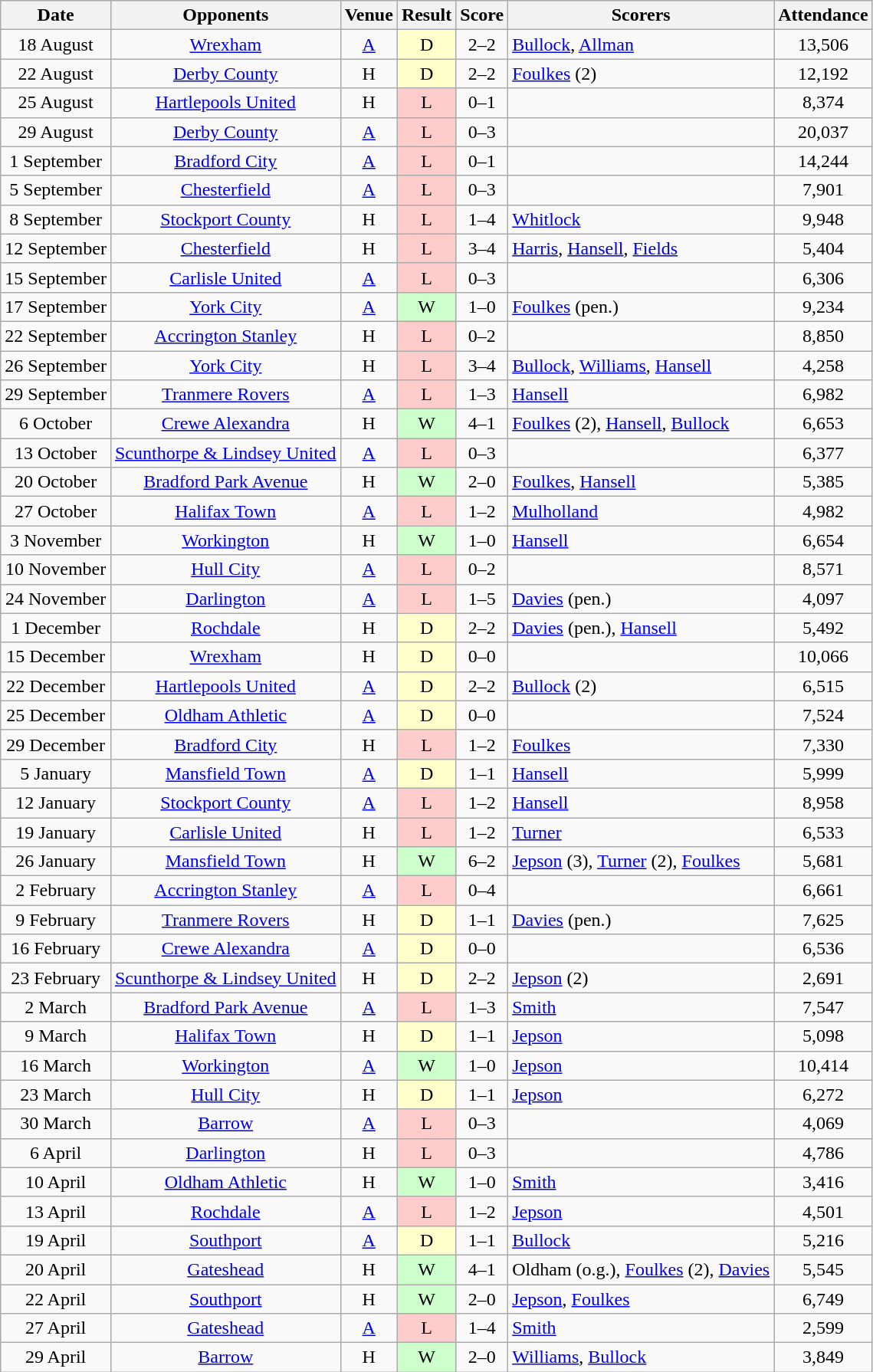<table class="wikitable" style="text-align:center">
<tr>
<th>Date</th>
<th>Opponents</th>
<th>Venue</th>
<th>Result</th>
<th>Score</th>
<th>Scorers</th>
<th>Attendance</th>
</tr>
<tr>
<td>18 August</td>
<td><a href='#'>Wrexham</a></td>
<td><a href='#'>A</a></td>
<td style="background-color:#FFFFCC">D</td>
<td>2–2</td>
<td align="left"><a href='#'>Bullock</a>, <a href='#'>Allman</a></td>
<td>13,506</td>
</tr>
<tr>
<td>22 August</td>
<td><a href='#'>Derby County</a></td>
<td>H</td>
<td style="background-color:#FFFFCC">D</td>
<td>2–2</td>
<td align="left"><a href='#'>Foulkes</a> (2)</td>
<td>12,192</td>
</tr>
<tr>
<td>25 August</td>
<td><a href='#'>Hartlepools United</a></td>
<td>H</td>
<td style="background-color:#FFCCCC">L</td>
<td>0–1</td>
<td align="left"></td>
<td>8,374</td>
</tr>
<tr>
<td>29 August</td>
<td><a href='#'>Derby County</a></td>
<td><a href='#'>A</a></td>
<td style="background-color:#FFCCCC">L</td>
<td>0–3</td>
<td align="left"></td>
<td>20,037</td>
</tr>
<tr>
<td>1 September</td>
<td><a href='#'>Bradford City</a></td>
<td><a href='#'>A</a></td>
<td style="background-color:#FFCCCC">L</td>
<td>0–1</td>
<td align="left"></td>
<td>14,244</td>
</tr>
<tr>
<td>5 September</td>
<td><a href='#'>Chesterfield</a></td>
<td><a href='#'>A</a></td>
<td style="background-color:#FFCCCC">L</td>
<td>0–3</td>
<td align="left"></td>
<td>7,901</td>
</tr>
<tr>
<td>8 September</td>
<td><a href='#'>Stockport County</a></td>
<td>H</td>
<td style="background-color:#FFCCCC">L</td>
<td>1–4</td>
<td align="left"><a href='#'>Whitlock</a></td>
<td>9,948</td>
</tr>
<tr>
<td>12 September</td>
<td><a href='#'>Chesterfield</a></td>
<td>H</td>
<td style="background-color:#FFCCCC">L</td>
<td>3–4</td>
<td align="left"><a href='#'>Harris</a>, <a href='#'>Hansell</a>, <a href='#'>Fields</a></td>
<td>5,404</td>
</tr>
<tr>
<td>15 September</td>
<td><a href='#'>Carlisle United</a></td>
<td><a href='#'>A</a></td>
<td style="background-color:#FFCCCC">L</td>
<td>0–3</td>
<td align="left"></td>
<td>6,306</td>
</tr>
<tr>
<td>17 September</td>
<td><a href='#'>York City</a></td>
<td><a href='#'>A</a></td>
<td style="background-color:#CCFFCC">W</td>
<td>1–0</td>
<td align="left"><a href='#'>Foulkes</a> (pen.)</td>
<td>9,234</td>
</tr>
<tr>
<td>22 September</td>
<td><a href='#'>Accrington Stanley</a></td>
<td>H</td>
<td style="background-color:#FFCCCC">L</td>
<td>0–2</td>
<td align="left"></td>
<td>8,850</td>
</tr>
<tr>
<td>26 September</td>
<td><a href='#'>York City</a></td>
<td>H</td>
<td style="background-color:#FFCCCC">L</td>
<td>3–4</td>
<td align="left"><a href='#'>Bullock</a>, <a href='#'>Williams</a>, <a href='#'>Hansell</a></td>
<td>4,258</td>
</tr>
<tr>
<td>29 September</td>
<td><a href='#'>Tranmere Rovers</a></td>
<td><a href='#'>A</a></td>
<td style="background-color:#FFCCCC">L</td>
<td>1–3</td>
<td align="left"><a href='#'>Hansell</a></td>
<td>6,982</td>
</tr>
<tr>
<td>6 October</td>
<td><a href='#'>Crewe Alexandra</a></td>
<td>H</td>
<td style="background-color:#CCFFCC">W</td>
<td>4–1</td>
<td align="left"><a href='#'>Foulkes</a> (2), <a href='#'>Hansell</a>, <a href='#'>Bullock</a></td>
<td>6,653</td>
</tr>
<tr>
<td>13 October</td>
<td><a href='#'>Scunthorpe & Lindsey United</a></td>
<td><a href='#'>A</a></td>
<td style="background-color:#FFCCCC">L</td>
<td>0–3</td>
<td align="left"></td>
<td>6,377</td>
</tr>
<tr>
<td>20 October</td>
<td><a href='#'>Bradford Park Avenue</a></td>
<td>H</td>
<td style="background-color:#CCFFCC">W</td>
<td>2–0</td>
<td align="left"><a href='#'>Foulkes</a>, <a href='#'>Hansell</a></td>
<td>5,385</td>
</tr>
<tr>
<td>27 October</td>
<td><a href='#'>Halifax Town</a></td>
<td><a href='#'>A</a></td>
<td style="background-color:#FFCCCC">L</td>
<td>1–2</td>
<td align="left"><a href='#'>Mulholland</a></td>
<td>4,982</td>
</tr>
<tr>
<td>3 November</td>
<td><a href='#'>Workington</a></td>
<td>H</td>
<td style="background-color:#CCFFCC">W</td>
<td>1–0</td>
<td align="left"><a href='#'>Hansell</a></td>
<td>6,654</td>
</tr>
<tr>
<td>10 November</td>
<td><a href='#'>Hull City</a></td>
<td><a href='#'>A</a></td>
<td style="background-color:#FFCCCC">L</td>
<td>0–2</td>
<td align="left"></td>
<td>8,571</td>
</tr>
<tr>
<td>24 November</td>
<td><a href='#'>Darlington</a></td>
<td><a href='#'>A</a></td>
<td style="background-color:#FFCCCC">L</td>
<td>1–5</td>
<td align="left"><a href='#'>Davies</a> (pen.)</td>
<td>4,097</td>
</tr>
<tr>
<td>1 December</td>
<td><a href='#'>Rochdale</a></td>
<td>H</td>
<td style="background-color:#FFFFCC">D</td>
<td>2–2</td>
<td align="left"><a href='#'>Davies</a> (pen.), <a href='#'>Hansell</a></td>
<td>5,492</td>
</tr>
<tr>
<td>15 December</td>
<td><a href='#'>Wrexham</a></td>
<td>H</td>
<td style="background-color:#FFFFCC">D</td>
<td>0–0</td>
<td align="left"></td>
<td>10,066</td>
</tr>
<tr>
<td>22 December</td>
<td><a href='#'>Hartlepools United</a></td>
<td><a href='#'>A</a></td>
<td style="background-color:#FFFFCC">D</td>
<td>2–2</td>
<td align="left"><a href='#'>Bullock</a> (2)</td>
<td>6,515</td>
</tr>
<tr>
<td>25 December</td>
<td><a href='#'>Oldham Athletic</a></td>
<td><a href='#'>A</a></td>
<td style="background-color:#FFFFCC">D</td>
<td>0–0</td>
<td align="left"></td>
<td>7,524</td>
</tr>
<tr>
<td>29 December</td>
<td><a href='#'>Bradford City</a></td>
<td>H</td>
<td style="background-color:#FFCCCC">L</td>
<td>1–2</td>
<td align="left"><a href='#'>Foulkes</a></td>
<td>7,330</td>
</tr>
<tr>
<td>5 January</td>
<td><a href='#'>Mansfield Town</a></td>
<td><a href='#'>A</a></td>
<td style="background-color:#FFFFCC">D</td>
<td>1–1</td>
<td align="left"><a href='#'>Hansell</a></td>
<td>5,999</td>
</tr>
<tr>
<td>12 January</td>
<td><a href='#'>Stockport County</a></td>
<td><a href='#'>A</a></td>
<td style="background-color:#FFCCCC">L</td>
<td>1–2</td>
<td align="left"><a href='#'>Hansell</a></td>
<td>8,958</td>
</tr>
<tr>
<td>19 January</td>
<td><a href='#'>Carlisle United</a></td>
<td>H</td>
<td style="background-color:#FFCCCC">L</td>
<td>1–2</td>
<td align="left"><a href='#'>Turner</a></td>
<td>6,533</td>
</tr>
<tr>
<td>26 January</td>
<td><a href='#'>Mansfield Town</a></td>
<td>H</td>
<td style="background-color:#CCFFCC">W</td>
<td>6–2</td>
<td align="left"><a href='#'>Jepson</a> (3), <a href='#'>Turner</a> (2), <a href='#'>Foulkes</a></td>
<td>5,681</td>
</tr>
<tr>
<td>2 February</td>
<td><a href='#'>Accrington Stanley</a></td>
<td><a href='#'>A</a></td>
<td style="background-color:#FFCCCC">L</td>
<td>0–4</td>
<td align="left"></td>
<td>6,661</td>
</tr>
<tr>
<td>9 February</td>
<td><a href='#'>Tranmere Rovers</a></td>
<td>H</td>
<td style="background-color:#FFFFCC">D</td>
<td>1–1</td>
<td align="left"><a href='#'>Davies</a> (pen.)</td>
<td>7,625</td>
</tr>
<tr>
<td>16 February</td>
<td><a href='#'>Crewe Alexandra</a></td>
<td><a href='#'>A</a></td>
<td style="background-color:#FFFFCC">D</td>
<td>0–0</td>
<td align="left"></td>
<td>6,536</td>
</tr>
<tr>
<td>23 February</td>
<td><a href='#'>Scunthorpe & Lindsey United</a></td>
<td>H</td>
<td style="background-color:#FFFFCC">D</td>
<td>2–2</td>
<td align="left"><a href='#'>Jepson</a> (2)</td>
<td>2,691</td>
</tr>
<tr>
<td>2 March</td>
<td><a href='#'>Bradford Park Avenue</a></td>
<td><a href='#'>A</a></td>
<td style="background-color:#FFCCCC">L</td>
<td>1–3</td>
<td align="left"><a href='#'>Smith</a></td>
<td>7,547</td>
</tr>
<tr>
<td>9 March</td>
<td><a href='#'>Halifax Town</a></td>
<td>H</td>
<td style="background-color:#FFFFCC">D</td>
<td>1–1</td>
<td align="left"><a href='#'>Jepson</a></td>
<td>5,098</td>
</tr>
<tr>
<td>16 March</td>
<td><a href='#'>Workington</a></td>
<td><a href='#'>A</a></td>
<td style="background-color:#CCFFCC">W</td>
<td>1–0</td>
<td align="left"><a href='#'>Jepson</a></td>
<td>10,414</td>
</tr>
<tr>
<td>23 March</td>
<td><a href='#'>Hull City</a></td>
<td>H</td>
<td style="background-color:#FFFFCC">D</td>
<td>1–1</td>
<td align="left"><a href='#'>Jepson</a></td>
<td>6,272</td>
</tr>
<tr>
<td>30 March</td>
<td><a href='#'>Barrow</a></td>
<td><a href='#'>A</a></td>
<td style="background-color:#FFCCCC">L</td>
<td>0–3</td>
<td align="left"></td>
<td>4,069</td>
</tr>
<tr>
<td>6 April</td>
<td><a href='#'>Darlington</a></td>
<td>H</td>
<td style="background-color:#FFCCCC">L</td>
<td>0–3</td>
<td align="left"></td>
<td>4,786</td>
</tr>
<tr>
<td>10 April</td>
<td><a href='#'>Oldham Athletic</a></td>
<td>H</td>
<td style="background-color:#CCFFCC">W</td>
<td>1–0</td>
<td align="left"><a href='#'>Smith</a></td>
<td>3,416</td>
</tr>
<tr>
<td>13 April</td>
<td><a href='#'>Rochdale</a></td>
<td><a href='#'>A</a></td>
<td style="background-color:#FFCCCC">L</td>
<td>1–2</td>
<td align="left"><a href='#'>Jepson</a></td>
<td>4,501</td>
</tr>
<tr>
<td>19 April</td>
<td><a href='#'>Southport</a></td>
<td><a href='#'>A</a></td>
<td style="background-color:#FFFFCC">D</td>
<td>1–1</td>
<td align="left"><a href='#'>Bullock</a></td>
<td>5,216</td>
</tr>
<tr>
<td>20 April</td>
<td><a href='#'>Gateshead</a></td>
<td>H</td>
<td style="background-color:#CCFFCC">W</td>
<td>4–1</td>
<td align="left">Oldham (o.g.), <a href='#'>Foulkes</a> (2), <a href='#'>Davies</a></td>
<td>5,545</td>
</tr>
<tr>
<td>22 April</td>
<td><a href='#'>Southport</a></td>
<td>H</td>
<td style="background-color:#CCFFCC">W</td>
<td>2–0</td>
<td align="left"><a href='#'>Jepson</a>, <a href='#'>Foulkes</a></td>
<td>6,749</td>
</tr>
<tr>
<td>27 April</td>
<td><a href='#'>Gateshead</a></td>
<td><a href='#'>A</a></td>
<td style="background-color:#FFCCCC">L</td>
<td>1–4</td>
<td align="left"><a href='#'>Smith</a></td>
<td>2,599</td>
</tr>
<tr>
<td>29 April</td>
<td><a href='#'>Barrow</a></td>
<td>H</td>
<td style="background-color:#CCFFCC">W</td>
<td>2–0</td>
<td align="left"><a href='#'>Williams</a>, <a href='#'>Bullock</a></td>
<td>3,849</td>
</tr>
</table>
